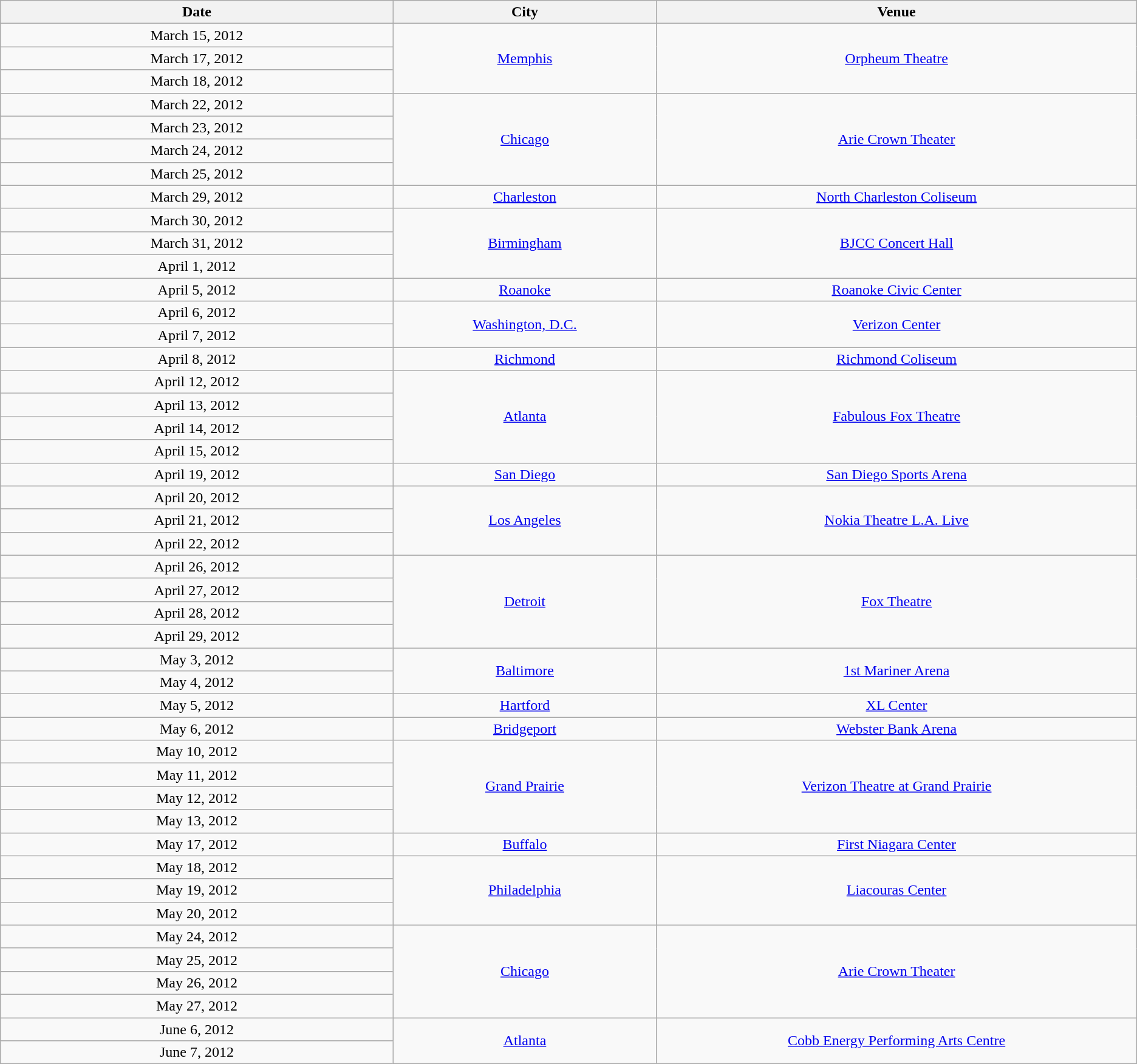<table class="wikitable" style="text-align:center;">
<tr>
<th scope="col" style="width:50em;">Date</th>
<th scope="col" style="width:30em;">City</th>
<th scope="col" style="width:60em;">Venue</th>
</tr>
<tr>
<td>March 15, 2012</td>
<td rowspan="3"><a href='#'>Memphis</a></td>
<td rowspan="3"><a href='#'>Orpheum Theatre</a></td>
</tr>
<tr>
<td>March 17, 2012</td>
</tr>
<tr>
<td>March 18, 2012</td>
</tr>
<tr>
<td>March 22, 2012</td>
<td rowspan="4"><a href='#'>Chicago</a></td>
<td rowspan="4"><a href='#'>Arie Crown Theater</a></td>
</tr>
<tr>
<td>March 23, 2012</td>
</tr>
<tr>
<td>March 24, 2012</td>
</tr>
<tr>
<td>March 25, 2012</td>
</tr>
<tr>
<td>March 29, 2012</td>
<td><a href='#'>Charleston</a></td>
<td><a href='#'>North Charleston Coliseum</a></td>
</tr>
<tr>
<td>March 30, 2012</td>
<td rowspan="3"><a href='#'>Birmingham</a></td>
<td rowspan="3"><a href='#'>BJCC Concert Hall</a></td>
</tr>
<tr>
<td>March 31, 2012</td>
</tr>
<tr>
<td>April 1, 2012</td>
</tr>
<tr>
<td>April 5, 2012</td>
<td><a href='#'>Roanoke</a></td>
<td><a href='#'>Roanoke Civic Center</a></td>
</tr>
<tr>
<td>April 6, 2012</td>
<td rowspan="2"><a href='#'>Washington, D.C.</a></td>
<td rowspan="2"><a href='#'>Verizon Center</a></td>
</tr>
<tr>
<td>April 7, 2012</td>
</tr>
<tr>
<td>April 8, 2012</td>
<td><a href='#'>Richmond</a></td>
<td><a href='#'>Richmond Coliseum</a></td>
</tr>
<tr>
<td>April 12, 2012</td>
<td rowspan="4"><a href='#'>Atlanta</a></td>
<td rowspan="4"><a href='#'>Fabulous Fox Theatre</a></td>
</tr>
<tr>
<td>April 13, 2012</td>
</tr>
<tr>
<td>April 14, 2012</td>
</tr>
<tr>
<td>April 15, 2012</td>
</tr>
<tr>
<td>April 19, 2012</td>
<td><a href='#'>San Diego</a></td>
<td><a href='#'>San Diego Sports Arena</a></td>
</tr>
<tr>
<td>April 20, 2012</td>
<td rowspan="3"><a href='#'>Los Angeles</a></td>
<td rowspan="3"><a href='#'>Nokia Theatre L.A. Live</a></td>
</tr>
<tr>
<td>April 21, 2012</td>
</tr>
<tr>
<td>April 22, 2012</td>
</tr>
<tr>
<td>April 26, 2012</td>
<td rowspan="4"><a href='#'>Detroit</a></td>
<td rowspan="4"><a href='#'>Fox Theatre</a></td>
</tr>
<tr>
<td>April 27, 2012</td>
</tr>
<tr>
<td>April 28, 2012</td>
</tr>
<tr>
<td>April 29, 2012</td>
</tr>
<tr>
<td>May 3, 2012</td>
<td rowspan="2"><a href='#'>Baltimore</a></td>
<td rowspan="2"><a href='#'>1st Mariner Arena</a></td>
</tr>
<tr>
<td>May 4, 2012</td>
</tr>
<tr>
<td>May 5, 2012</td>
<td><a href='#'>Hartford</a></td>
<td><a href='#'>XL Center</a></td>
</tr>
<tr>
<td>May 6, 2012</td>
<td><a href='#'>Bridgeport</a></td>
<td><a href='#'>Webster Bank Arena</a></td>
</tr>
<tr>
<td>May 10, 2012</td>
<td rowspan="4"><a href='#'>Grand Prairie</a></td>
<td rowspan="4"><a href='#'>Verizon Theatre at Grand Prairie</a></td>
</tr>
<tr>
<td>May 11, 2012</td>
</tr>
<tr>
<td>May 12, 2012</td>
</tr>
<tr>
<td>May 13, 2012</td>
</tr>
<tr>
<td>May 17, 2012</td>
<td><a href='#'>Buffalo</a></td>
<td><a href='#'>First Niagara Center</a></td>
</tr>
<tr>
<td>May 18, 2012</td>
<td rowspan="3"><a href='#'>Philadelphia</a></td>
<td rowspan="3"><a href='#'>Liacouras Center</a></td>
</tr>
<tr>
<td>May 19, 2012</td>
</tr>
<tr>
<td>May 20, 2012</td>
</tr>
<tr>
<td>May 24, 2012</td>
<td rowspan="4"><a href='#'>Chicago</a></td>
<td rowspan="4"><a href='#'>Arie Crown Theater</a></td>
</tr>
<tr>
<td>May 25, 2012</td>
</tr>
<tr>
<td>May 26, 2012</td>
</tr>
<tr>
<td>May 27, 2012</td>
</tr>
<tr>
<td>June 6, 2012</td>
<td rowspan="2"><a href='#'>Atlanta</a></td>
<td rowspan="2"><a href='#'>Cobb Energy Performing Arts Centre</a></td>
</tr>
<tr>
<td>June 7, 2012</td>
</tr>
</table>
